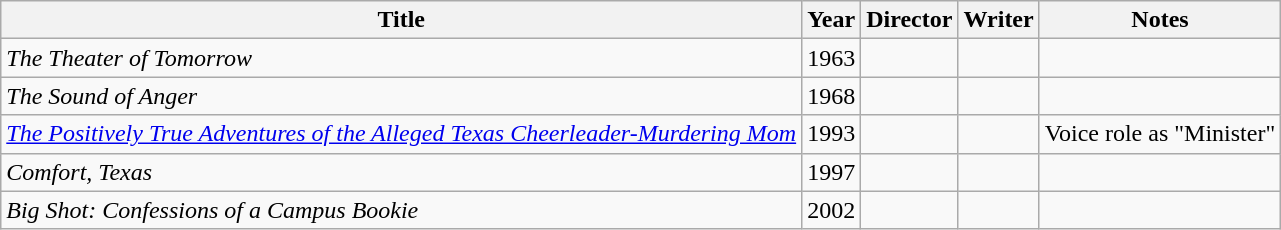<table class="wikitable">
<tr>
<th>Title</th>
<th>Year</th>
<th>Director</th>
<th>Writer</th>
<th>Notes</th>
</tr>
<tr>
<td><em>The Theater of Tomorrow</em></td>
<td>1963</td>
<td></td>
<td></td>
<td></td>
</tr>
<tr>
<td><em>The Sound of Anger</em></td>
<td>1968</td>
<td></td>
<td></td>
<td></td>
</tr>
<tr>
<td><em><a href='#'>The Positively True Adventures of the Alleged Texas Cheerleader-Murdering Mom</a></em></td>
<td>1993</td>
<td></td>
<td></td>
<td>Voice role as "Minister"</td>
</tr>
<tr>
<td><em>Comfort, Texas</em></td>
<td>1997</td>
<td></td>
<td></td>
<td></td>
</tr>
<tr>
<td><em>Big Shot: Confessions of a Campus Bookie</em></td>
<td>2002</td>
<td></td>
<td></td>
<td></td>
</tr>
</table>
